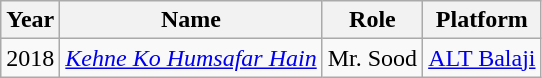<table class="wikitable" style="text-align:center;">
<tr>
<th>Year</th>
<th>Name</th>
<th>Role</th>
<th>Platform</th>
</tr>
<tr>
<td>2018</td>
<td><em><a href='#'>Kehne Ko Humsafar Hain</a></em></td>
<td>Mr. Sood</td>
<td><a href='#'>ALT Balaji</a></td>
</tr>
</table>
